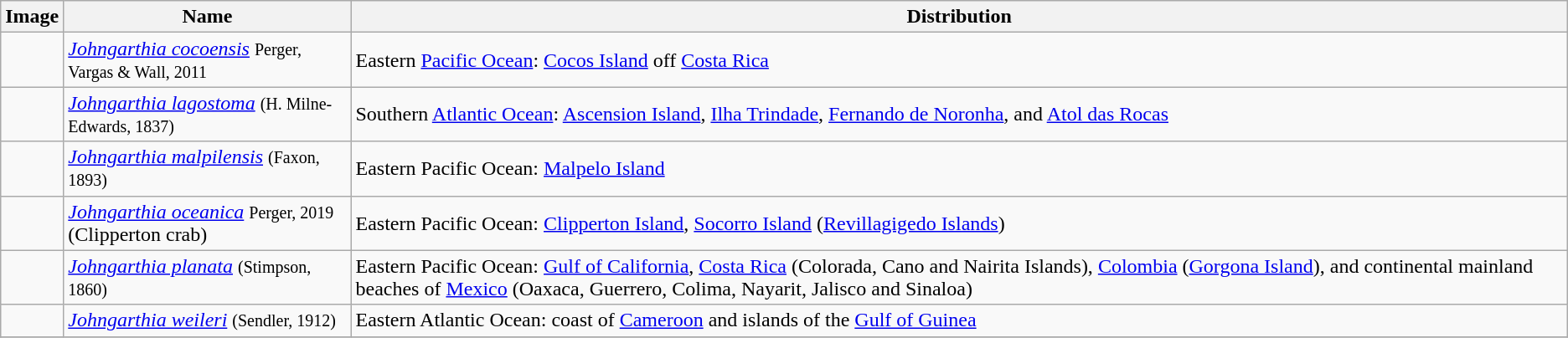<table class="wikitable sortable">
<tr>
<th>Image</th>
<th>Name</th>
<th>Distribution</th>
</tr>
<tr>
<td></td>
<td><em><a href='#'>Johngarthia cocoensis</a></em> <small>Perger, Vargas & Wall, 2011</small></td>
<td>Eastern <a href='#'>Pacific Ocean</a>: <a href='#'>Cocos Island</a> off <a href='#'>Costa Rica</a></td>
</tr>
<tr>
<td></td>
<td><em><a href='#'>Johngarthia lagostoma</a></em> <small>(H. Milne-Edwards, 1837)</small></td>
<td>Southern <a href='#'>Atlantic Ocean</a>: <a href='#'>Ascension Island</a>, <a href='#'>Ilha Trindade</a>, <a href='#'>Fernando de Noronha</a>, and <a href='#'>Atol das Rocas</a></td>
</tr>
<tr>
<td></td>
<td><em><a href='#'>Johngarthia malpilensis</a></em> <small>(Faxon, 1893)</small></td>
<td>Eastern Pacific Ocean: <a href='#'>Malpelo Island</a></td>
</tr>
<tr>
<td></td>
<td><em><a href='#'>Johngarthia oceanica</a></em> <small>Perger, 2019</small><br>(Clipperton crab)</td>
<td>Eastern Pacific Ocean: <a href='#'>Clipperton Island</a>, <a href='#'>Socorro Island</a> (<a href='#'>Revillagigedo Islands</a>)</td>
</tr>
<tr>
<td></td>
<td><em><a href='#'>Johngarthia planata</a></em> <small>(Stimpson, 1860)</small></td>
<td>Eastern Pacific Ocean: <a href='#'>Gulf of California</a>, <a href='#'>Costa Rica</a> (Colorada, Cano and Nairita Islands), <a href='#'>Colombia</a> (<a href='#'>Gorgona Island</a>), and continental mainland beaches of <a href='#'>Mexico</a> (Oaxaca, Guerrero, Colima, Nayarit, Jalisco and Sinaloa)</td>
</tr>
<tr>
<td></td>
<td><em><a href='#'>Johngarthia weileri</a></em> <small>(Sendler, 1912)</small></td>
<td>Eastern Atlantic Ocean: coast of <a href='#'>Cameroon</a> and islands of the <a href='#'>Gulf of Guinea</a></td>
</tr>
<tr>
</tr>
</table>
